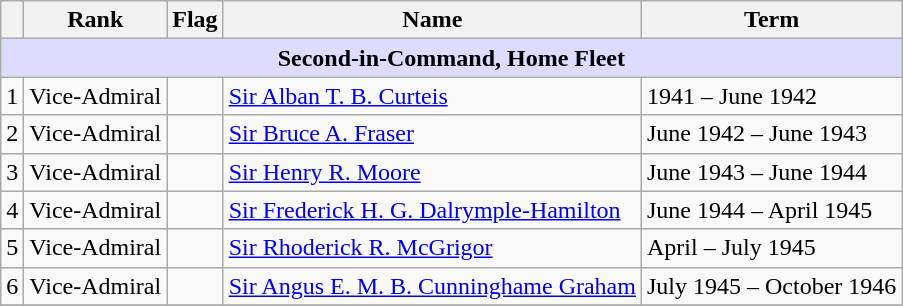<table class="wikitable">
<tr>
<th></th>
<th>Rank</th>
<th>Flag</th>
<th>Name</th>
<th>Term</th>
</tr>
<tr>
<td colspan="5" align="center" style="background:#dcdcfe;"><strong>Second-in-Command, Home Fleet</strong></td>
</tr>
<tr>
<td>1</td>
<td>Vice-Admiral</td>
<td></td>
<td><a href='#'>Sir Alban T. B. Curteis</a></td>
<td>1941 – June 1942</td>
</tr>
<tr>
<td>2</td>
<td>Vice-Admiral</td>
<td></td>
<td><a href='#'>Sir Bruce A. Fraser</a></td>
<td>June 1942 – June 1943</td>
</tr>
<tr>
<td>3</td>
<td>Vice-Admiral</td>
<td></td>
<td><a href='#'>Sir Henry R. Moore</a></td>
<td>June 1943 – June 1944</td>
</tr>
<tr>
<td>4</td>
<td>Vice-Admiral</td>
<td></td>
<td><a href='#'>Sir Frederick H. G. Dalrymple-Hamilton</a></td>
<td>June 1944 – April 1945</td>
</tr>
<tr>
<td>5</td>
<td>Vice-Admiral</td>
<td></td>
<td><a href='#'>Sir Rhoderick R. McGrigor</a></td>
<td>April – July 1945</td>
</tr>
<tr>
<td>6</td>
<td>Vice-Admiral</td>
<td></td>
<td><a href='#'>Sir Angus E. M. B. Cunninghame Graham</a></td>
<td>July 1945 – October 1946</td>
</tr>
<tr>
</tr>
</table>
